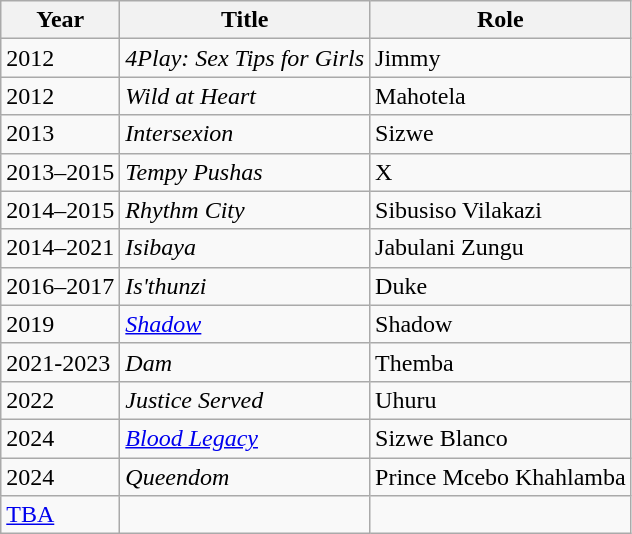<table class="wikitable">
<tr>
<th>Year</th>
<th>Title</th>
<th>Role</th>
</tr>
<tr>
<td>2012</td>
<td><em>4Play: Sex Tips for Girls</em></td>
<td>Jimmy</td>
</tr>
<tr>
<td>2012</td>
<td><em>Wild at Heart</em></td>
<td>Mahotela</td>
</tr>
<tr>
<td>2013</td>
<td><em>Intersexion</em></td>
<td>Sizwe</td>
</tr>
<tr>
<td>2013–2015</td>
<td><em>Tempy Pushas</em></td>
<td>X</td>
</tr>
<tr>
<td>2014–2015</td>
<td><em>Rhythm City</em></td>
<td>Sibusiso Vilakazi</td>
</tr>
<tr>
<td>2014–2021</td>
<td><em>Isibaya</em></td>
<td>Jabulani Zungu</td>
</tr>
<tr>
<td>2016–2017</td>
<td><em>Is'thunzi</em></td>
<td>Duke</td>
</tr>
<tr>
<td>2019</td>
<td><em><a href='#'>Shadow</a></em></td>
<td>Shadow</td>
</tr>
<tr>
<td>2021-2023</td>
<td><em>Dam</em></td>
<td>Themba</td>
</tr>
<tr>
<td>2022</td>
<td><em>Justice Served</em></td>
<td>Uhuru</td>
</tr>
<tr>
<td>2024</td>
<td><a href='#'><em>Blood Legacy</em></a></td>
<td>Sizwe Blanco</td>
</tr>
<tr>
<td>2024</td>
<td><em>Queendom</em></td>
<td>Prince Mcebo Khahlamba</td>
</tr>
<tr>
<td><a href='#'>TBA</a></td>
<td></td>
<td></td>
</tr>
</table>
